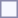<table style="border:1px solid #8888aa; background-color:#f7f8ff; padding:5px; font-size:95%; margin: 0px 12px 12px 0px;">
</table>
